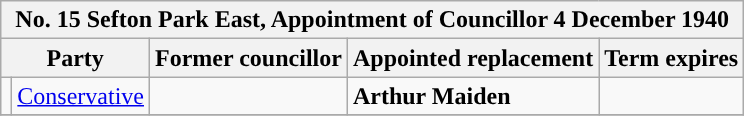<table class="wikitable">
<tr>
<th colspan="5"><strong>No. 15 Sefton Park East, Appointment of Councillor 4 December 1940</strong></th>
</tr>
<tr>
<th colspan="2">Party</th>
<th>Former councillor</th>
<th>Appointed replacement</th>
<th>Term expires</th>
</tr>
<tr>
<td style="background-color:"></td>
<td><a href='#'>Conservative</a></td>
<td></td>
<td><strong>Arthur Maiden</strong></td>
<td></td>
</tr>
<tr>
</tr>
</table>
